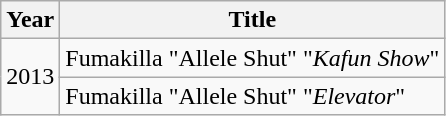<table class="wikitable">
<tr>
<th>Year</th>
<th>Title</th>
</tr>
<tr>
<td rowspan="2">2013</td>
<td>Fumakilla "Allele Shut" "<em>Kafun Show</em>"</td>
</tr>
<tr>
<td>Fumakilla "Allele Shut" "<em>Elevator</em>"</td>
</tr>
</table>
